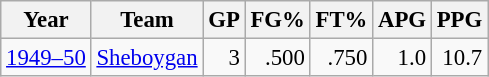<table class="wikitable sortable" style="font-size:95%; text-align:right;">
<tr>
<th>Year</th>
<th>Team</th>
<th>GP</th>
<th>FG%</th>
<th>FT%</th>
<th>APG</th>
<th>PPG</th>
</tr>
<tr>
<td><a href='#'>1949–50</a></td>
<td style="text-align:left;"><a href='#'>Sheboygan</a></td>
<td>3</td>
<td>.500</td>
<td>.750</td>
<td>1.0</td>
<td>10.7</td>
</tr>
</table>
